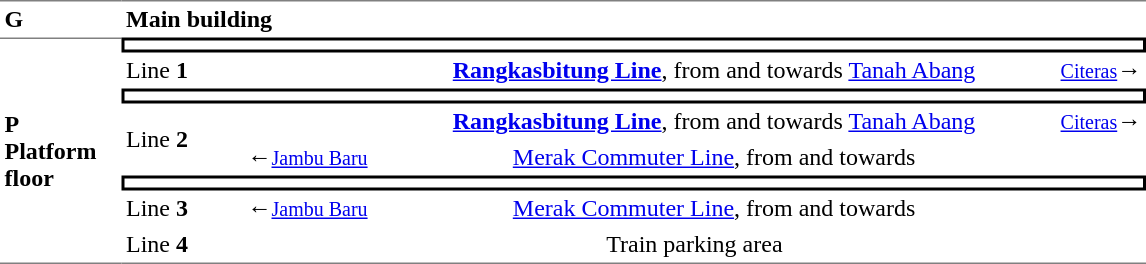<table cellspacing="0" cellpadding="3">
<tr>
<td style="border-top:solid 1px gray;"><strong>G</strong></td>
<td colspan="4" style="border-top:solid 1px gray;"><strong>Main building</strong></td>
</tr>
<tr>
<td rowspan="8" style="border-top:solid 1px gray; border-bottom:solid 1px gray" width="75"><strong>P<br>Platform floor</strong></td>
<td colspan="4" style="border-top:solid 2px black;border-right:solid 2px black;border-left:solid 2px black;border-bottom:solid 2px black;text-align:center;"></td>
</tr>
<tr>
<td>Line <strong>1</strong></td>
<td></td>
<td style="text-align:center"> <strong><a href='#'>Rangkasbitung Line</a></strong>, from and towards <a href='#'>Tanah Abang</a></td>
<td><small><a href='#'>Citeras</a></small>→</td>
</tr>
<tr>
<td colspan="4" style="border-top:solid 2px black;border-right:solid 2px black;border-left:solid 2px black;border-bottom:solid 2px black;text-align:center;"></td>
</tr>
<tr>
<td rowspan="2" width="50">Line <strong>2</strong></td>
<td></td>
<td style="text-align:center" width="450"> <strong><a href='#'>Rangkasbitung Line</a></strong>, from and towards <a href='#'>Tanah Abang</a></td>
<td><small><a href='#'>Citeras</a></small>→</td>
</tr>
<tr>
<td>←<small><a href='#'>Jambu Baru</a></small></td>
<td style="text-align:center"> <a href='#'>Merak Commuter Line</a>, from and towards </td>
<td></td>
</tr>
<tr>
<td colspan="4" style="border-top:solid 2px black;border-right:solid 2px black;border-left:solid 2px black;border-bottom:solid 2px black;text-align:center;"></td>
</tr>
<tr>
<td>Line <strong>3</strong></td>
<td>←<small><a href='#'>Jambu Baru</a></small></td>
<td style="text-align:center"> <a href='#'>Merak Commuter Line</a>, from and towards </td>
<td></td>
</tr>
<tr>
<td style="border-bottom:solid 1px gray" width="75">Line <strong>4</strong></td>
<td colspan="3" style="border-bottom:solid 1px gray; text-align:center" width="75">Train parking area</td>
</tr>
<tr>
</tr>
</table>
